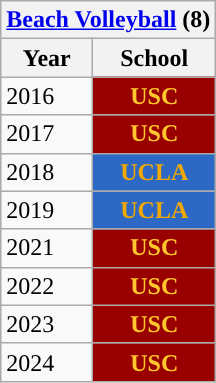<table class="wikitable">
<tr>
<th colspan=2><a href='#'>Beach Volleyball</a> (8)</th>
</tr>
<tr>
<th>Year</th>
<th>School</th>
</tr>
<tr>
<td>2016</td>
<th style="background:#990000; color:#FFC72C;">USC</th>
</tr>
<tr>
<td>2017</td>
<th style="background:#990000; color:#FFC72C;">USC</th>
</tr>
<tr>
<td>2018</td>
<th style="background:#2D68C4; color:#F2A900;">UCLA</th>
</tr>
<tr>
<td>2019</td>
<th style="background:#2D68C4; color:#F2A900;">UCLA</th>
</tr>
<tr>
<td>2021</td>
<th style="background:#990000; color:#FFC72C;">USC</th>
</tr>
<tr>
<td>2022</td>
<th style="background:#990000; color:#FFC72C;">USC</th>
</tr>
<tr>
<td>2023</td>
<th style="background:#990000; color:#FFC72C;">USC</th>
</tr>
<tr>
<td>2024</td>
<th style="background:#990000; color:#FFC72C;">USC</th>
</tr>
</table>
